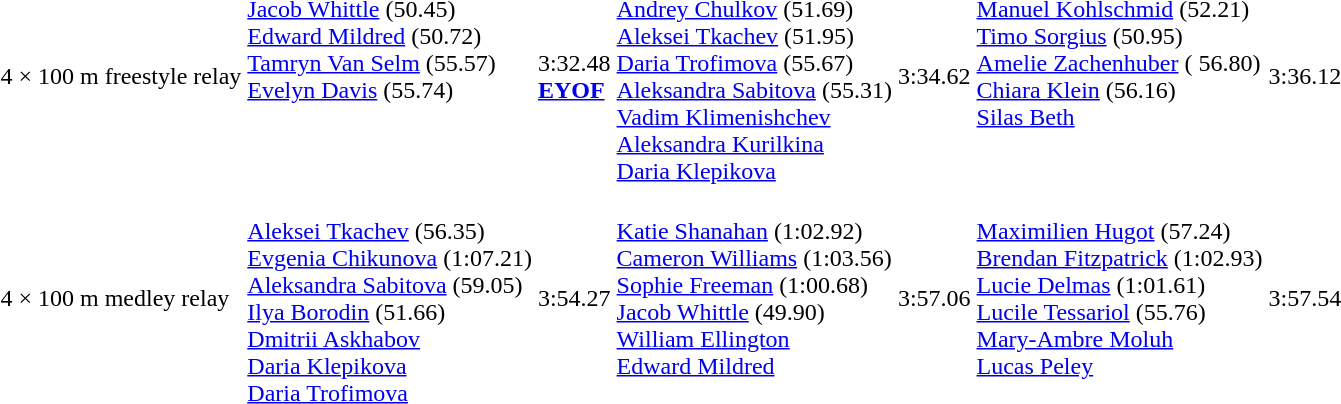<table>
<tr>
<td>4 × 100 m freestyle relay</td>
<td valign="top"><br><a href='#'>Jacob Whittle</a> (50.45)<br><a href='#'>Edward Mildred</a> (50.72)<br><a href='#'>Tamryn Van Selm</a> (55.57)<br><a href='#'>Evelyn Davis</a> (55.74)</td>
<td>3:32.48<br><strong><a href='#'>EYOF</a></strong></td>
<td><br><a href='#'>Andrey Chulkov</a> (51.69)<br><a href='#'>Aleksei Tkachev</a> (51.95)<br><a href='#'>Daria Trofimova</a> (55.67)<br><a href='#'>Aleksandra Sabitova</a> (55.31)<br><a href='#'>Vadim Klimenishchev</a><br><a href='#'>Aleksandra Kurilkina</a><br><a href='#'>Daria Klepikova</a></td>
<td>3:34.62</td>
<td valign="top"><br><a href='#'>Manuel Kohlschmid</a> (52.21)<br><a href='#'>Timo Sorgius</a> (50.95)<br><a href='#'>Amelie Zachenhuber</a> ( 56.80)<br><a href='#'>Chiara Klein</a> (56.16)<br><a href='#'>Silas Beth</a></td>
<td>3:36.12</td>
</tr>
<tr>
<td>4 × 100 m medley relay</td>
<td><br><a href='#'>Aleksei Tkachev</a> (56.35)<br><a href='#'>Evgenia Chikunova</a> (1:07.21)<br><a href='#'>Aleksandra Sabitova</a> (59.05)<br><a href='#'>Ilya Borodin</a> (51.66)<br><a href='#'>Dmitrii Askhabov</a><br><a href='#'>Daria Klepikova</a><br><a href='#'>Daria Trofimova</a></td>
<td>3:54.27</td>
<td valign="top"><br><a href='#'>Katie Shanahan</a> (1:02.92)<br><a href='#'>Cameron Williams</a> (1:03.56)<br><a href='#'>Sophie Freeman</a> (1:00.68)<br><a href='#'>Jacob Whittle</a> (49.90)<br><a href='#'>William Ellington</a><br><a href='#'>Edward Mildred</a></td>
<td>3:57.06</td>
<td valign="top"><br><a href='#'>Maximilien Hugot</a> (57.24)<br><a href='#'>Brendan Fitzpatrick</a> (1:02.93)<br><a href='#'>Lucie Delmas</a> (1:01.61)<br><a href='#'>Lucile Tessariol</a> (55.76)<br><a href='#'>Mary-Ambre Moluh</a><br><a href='#'>Lucas Peley</a></td>
<td>3:57.54</td>
</tr>
</table>
